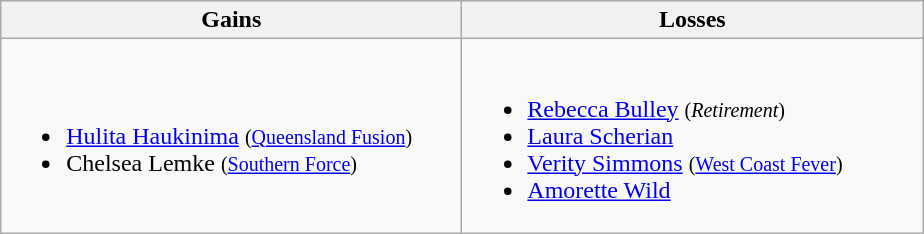<table class=wikitable>
<tr>
<th width=300> Gains</th>
<th width=300> Losses</th>
</tr>
<tr>
<td><br><ul><li><a href='#'>Hulita Haukinima</a> <small>(<a href='#'>Queensland Fusion</a>)</small></li><li>Chelsea Lemke <small>(<a href='#'>Southern Force</a>)</small></li></ul></td>
<td><br><ul><li><a href='#'>Rebecca Bulley</a> <small>(<em>Retirement</em>)</small></li><li><a href='#'>Laura Scherian</a></li><li><a href='#'>Verity Simmons</a> <small>(<a href='#'>West Coast Fever</a>)</small></li><li><a href='#'>Amorette Wild</a></li></ul></td>
</tr>
</table>
